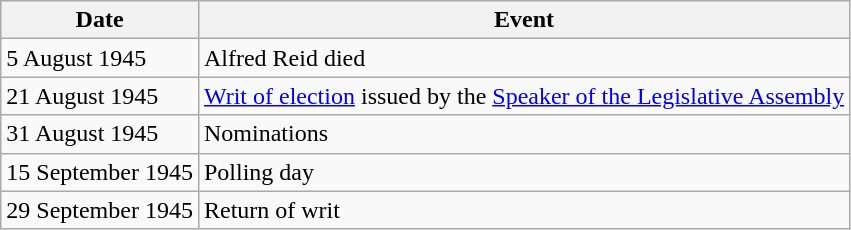<table class="wikitable">
<tr>
<th>Date</th>
<th>Event</th>
</tr>
<tr>
<td>5 August 1945</td>
<td>Alfred Reid died</td>
</tr>
<tr>
<td>21 August 1945</td>
<td><a href='#'>Writ of election</a> issued by the <a href='#'>Speaker of the Legislative Assembly</a></td>
</tr>
<tr>
<td>31 August 1945</td>
<td>Nominations</td>
</tr>
<tr>
<td>15 September 1945</td>
<td>Polling day</td>
</tr>
<tr>
<td>29 September 1945</td>
<td>Return of writ</td>
</tr>
</table>
